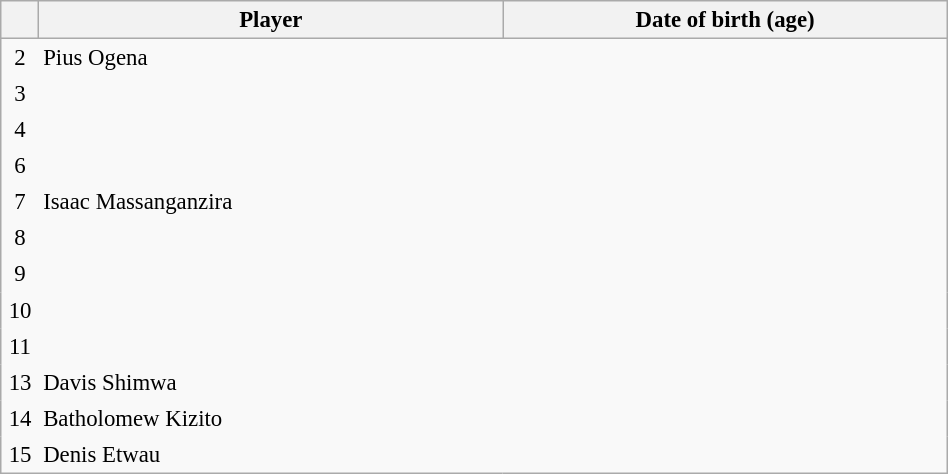<table class="sortable wikitable plainrowheaders" style="font-size:95%; width: 50%">
<tr>
<th scope="col" style="width:4%"></th>
<th scope="col">Player</th>
<th scope="col">Date of birth (age)</th>
</tr>
<tr>
<td style="text-align:center; border:0">2</td>
<td style="text-align:left; border:0">Pius Ogena</td>
<td style="text-align:left; border:0"></td>
</tr>
<tr>
<td style="text-align:center; border:0">3</td>
<td style="text-align:left; border:0"></td>
<td style="text-align:left; border:0"></td>
</tr>
<tr>
<td style="text-align:center; border:0">4</td>
<td style="text-align:left; border:0"></td>
<td style="text-align:left; border:0"></td>
</tr>
<tr>
<td style="text-align:center; border:0">6</td>
<td style="text-align:left; border:0"></td>
<td style="text-align:left; border:0"></td>
</tr>
<tr>
<td style="text-align:center; border:0">7</td>
<td style="text-align:left; border:0">Isaac Massanganzira</td>
<td style="text-align:left; border:0"></td>
</tr>
<tr>
<td style="text-align:center; border:0">8</td>
<td style="text-align:left; border:0"></td>
<td style="text-align:left; border:0"></td>
</tr>
<tr>
<td style="text-align:center; border:0">9</td>
<td style="text-align:left; border:0"></td>
<td style="text-align:left; border:0"></td>
</tr>
<tr>
<td style="text-align:center; border:0">10</td>
<td style="text-align:left; border:0"></td>
<td style="text-align:left; border:0"></td>
</tr>
<tr>
<td style="text-align:center; border:0">11</td>
<td style="text-align:left; border:0"></td>
<td style="text-align:left; border:0"></td>
</tr>
<tr>
<td style="text-align:center; border:0">13</td>
<td style="text-align:left; border:0">Davis Shimwa</td>
<td style="text-align:left; border:0"></td>
</tr>
<tr>
<td style="text-align:center; border:0">14</td>
<td style="text-align:left; border:0">Batholomew Kizito</td>
<td style="text-align:left; border:0"></td>
</tr>
<tr>
<td style="text-align:center; border:0">15</td>
<td style="text-align:left; border:0">Denis Etwau</td>
<td style="text-align:left; border:0"></td>
</tr>
</table>
